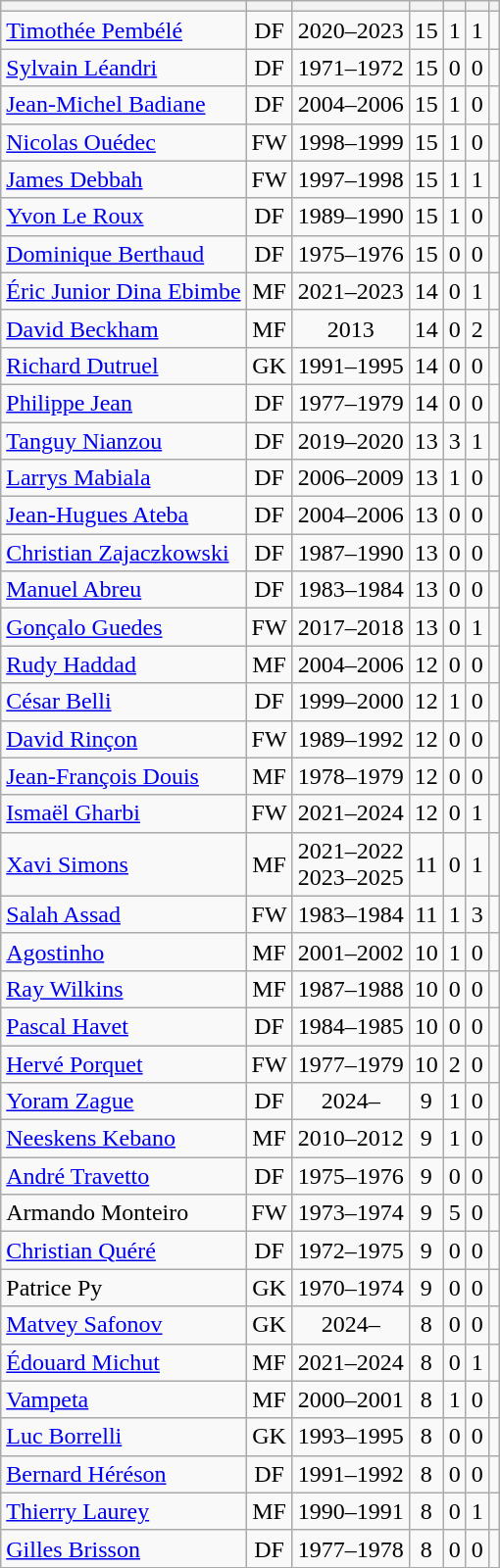<table class="wikitable plainrowheaders sortable" style="text-align:center">
<tr>
<th></th>
<th></th>
<th></th>
<th></th>
<th></th>
<th></th>
<th></th>
</tr>
<tr>
<td align="left"> <a href='#'>Timothée Pembélé</a></td>
<td>DF</td>
<td>2020–2023</td>
<td>15</td>
<td>1</td>
<td>1</td>
<td></td>
</tr>
<tr>
<td align="left"> <a href='#'>Sylvain Léandri</a></td>
<td>DF</td>
<td>1971–1972</td>
<td>15</td>
<td>0</td>
<td>0</td>
<td></td>
</tr>
<tr>
<td align="left"> <a href='#'>Jean-Michel Badiane</a></td>
<td>DF</td>
<td>2004–2006</td>
<td>15</td>
<td>1</td>
<td>0</td>
<td></td>
</tr>
<tr>
<td align="left"> <a href='#'>Nicolas Ouédec</a></td>
<td>FW</td>
<td>1998–1999</td>
<td>15</td>
<td>1</td>
<td>0</td>
<td></td>
</tr>
<tr>
<td align="left"> <a href='#'>James Debbah</a></td>
<td>FW</td>
<td>1997–1998</td>
<td>15</td>
<td>1</td>
<td>1</td>
<td></td>
</tr>
<tr>
<td align="left"> <a href='#'>Yvon Le Roux</a></td>
<td>DF</td>
<td>1989–1990</td>
<td>15</td>
<td>1</td>
<td>0</td>
<td></td>
</tr>
<tr>
<td align="left"> <a href='#'>Dominique Berthaud</a></td>
<td>DF</td>
<td>1975–1976</td>
<td>15</td>
<td>0</td>
<td>0</td>
<td></td>
</tr>
<tr>
<td align="left"> <a href='#'>Éric Junior Dina Ebimbe</a></td>
<td>MF</td>
<td>2021–2023</td>
<td>14</td>
<td>0</td>
<td>1</td>
<td></td>
</tr>
<tr>
<td align="left"> <a href='#'>David Beckham</a></td>
<td>MF</td>
<td>2013</td>
<td>14</td>
<td>0</td>
<td>2</td>
<td></td>
</tr>
<tr>
<td align="left"> <a href='#'>Richard Dutruel</a></td>
<td>GK</td>
<td>1991–1995</td>
<td>14</td>
<td>0</td>
<td>0</td>
<td></td>
</tr>
<tr>
<td align="left"> <a href='#'>Philippe Jean</a></td>
<td>DF</td>
<td>1977–1979</td>
<td>14</td>
<td>0</td>
<td>0</td>
<td></td>
</tr>
<tr>
<td align="left"> <a href='#'>Tanguy Nianzou</a></td>
<td>DF</td>
<td>2019–2020</td>
<td>13</td>
<td>3</td>
<td>1</td>
<td></td>
</tr>
<tr>
<td align="left"> <a href='#'>Larrys Mabiala</a></td>
<td>DF</td>
<td>2006–2009</td>
<td>13</td>
<td>1</td>
<td>0</td>
<td></td>
</tr>
<tr>
<td align="left"> <a href='#'>Jean-Hugues Ateba</a></td>
<td>DF</td>
<td>2004–2006</td>
<td>13</td>
<td>0</td>
<td>0</td>
<td></td>
</tr>
<tr>
<td align="left"> <a href='#'>Christian Zajaczkowski</a></td>
<td>DF</td>
<td>1987–1990</td>
<td>13</td>
<td>0</td>
<td>0</td>
<td></td>
</tr>
<tr>
<td align="left"> <a href='#'>Manuel Abreu</a></td>
<td>DF</td>
<td>1983–1984</td>
<td>13</td>
<td>0</td>
<td>0</td>
<td></td>
</tr>
<tr>
<td align="left"> <a href='#'>Gonçalo Guedes</a></td>
<td>FW</td>
<td>2017–2018</td>
<td>13</td>
<td>0</td>
<td>1</td>
<td></td>
</tr>
<tr>
<td align="left"> <a href='#'>Rudy Haddad</a></td>
<td>MF</td>
<td>2004–2006</td>
<td>12</td>
<td>0</td>
<td>0</td>
<td></td>
</tr>
<tr>
<td align="left"> <a href='#'>César Belli</a></td>
<td>DF</td>
<td>1999–2000</td>
<td>12</td>
<td>1</td>
<td>0</td>
<td></td>
</tr>
<tr>
<td align="left"> <a href='#'>David Rinçon</a></td>
<td>FW</td>
<td>1989–1992</td>
<td>12</td>
<td>0</td>
<td>0</td>
<td></td>
</tr>
<tr>
<td align="left"> <a href='#'>Jean-François Douis</a></td>
<td>MF</td>
<td>1978–1979</td>
<td>12</td>
<td>0</td>
<td>0</td>
<td></td>
</tr>
<tr>
<td align="left"> <a href='#'>Ismaël Gharbi</a></td>
<td>FW</td>
<td>2021–2024</td>
<td>12</td>
<td>0</td>
<td>1</td>
<td></td>
</tr>
<tr>
<td align="left"> <a href='#'>Xavi Simons</a></td>
<td>MF</td>
<td>2021–2022<br>2023–2025</td>
<td>11</td>
<td>0</td>
<td>1</td>
<td></td>
</tr>
<tr>
<td align="left"> <a href='#'>Salah Assad</a></td>
<td>FW</td>
<td>1983–1984</td>
<td>11</td>
<td>1</td>
<td>3</td>
<td></td>
</tr>
<tr>
<td align="left"> <a href='#'>Agostinho</a></td>
<td>MF</td>
<td>2001–2002</td>
<td>10</td>
<td>1</td>
<td>0</td>
<td></td>
</tr>
<tr>
<td align="left"> <a href='#'>Ray Wilkins</a></td>
<td>MF</td>
<td>1987–1988</td>
<td>10</td>
<td>0</td>
<td>0</td>
<td></td>
</tr>
<tr>
<td align="left"> <a href='#'>Pascal Havet</a></td>
<td>DF</td>
<td>1984–1985</td>
<td>10</td>
<td>0</td>
<td>0</td>
<td></td>
</tr>
<tr>
<td align="left"> <a href='#'>Hervé Porquet</a></td>
<td>FW</td>
<td>1977–1979</td>
<td>10</td>
<td>2</td>
<td>0</td>
<td></td>
</tr>
<tr>
<td align="left"> <a href='#'>Yoram Zague</a></td>
<td>DF</td>
<td>2024–</td>
<td>9</td>
<td>1</td>
<td>0</td>
<td></td>
</tr>
<tr>
<td align="left"> <a href='#'>Neeskens Kebano</a></td>
<td>MF</td>
<td>2010–2012</td>
<td>9</td>
<td>1</td>
<td>0</td>
<td></td>
</tr>
<tr>
<td align="left"> <a href='#'>André Travetto</a></td>
<td>DF</td>
<td>1975–1976</td>
<td>9</td>
<td>0</td>
<td>0</td>
<td></td>
</tr>
<tr>
<td align="left"> Armando Monteiro</td>
<td>FW</td>
<td>1973–1974</td>
<td>9</td>
<td>5</td>
<td>0</td>
<td></td>
</tr>
<tr>
<td align="left"> <a href='#'>Christian Quéré</a></td>
<td>DF</td>
<td>1972–1975</td>
<td>9</td>
<td>0</td>
<td>0</td>
<td></td>
</tr>
<tr>
<td align="left"> Patrice Py</td>
<td>GK</td>
<td>1970–1974</td>
<td>9</td>
<td>0</td>
<td>0</td>
<td></td>
</tr>
<tr>
<td align="left"> <a href='#'>Matvey Safonov</a></td>
<td>GK</td>
<td>2024–</td>
<td>8</td>
<td>0</td>
<td>0</td>
<td></td>
</tr>
<tr>
<td align="left"> <a href='#'>Édouard Michut</a></td>
<td>MF</td>
<td>2021–2024</td>
<td>8</td>
<td>0</td>
<td>1</td>
<td></td>
</tr>
<tr>
<td align="left"> <a href='#'>Vampeta</a></td>
<td>MF</td>
<td>2000–2001</td>
<td>8</td>
<td>1</td>
<td>0</td>
<td></td>
</tr>
<tr>
<td align="left"> <a href='#'>Luc Borrelli</a></td>
<td>GK</td>
<td>1993–1995</td>
<td>8</td>
<td>0</td>
<td>0</td>
<td></td>
</tr>
<tr>
<td align="left"> <a href='#'>Bernard Héréson</a></td>
<td>DF</td>
<td>1991–1992</td>
<td>8</td>
<td>0</td>
<td>0</td>
<td></td>
</tr>
<tr>
<td align="left"> <a href='#'>Thierry Laurey</a></td>
<td>MF</td>
<td>1990–1991</td>
<td>8</td>
<td>0</td>
<td>1</td>
<td></td>
</tr>
<tr>
<td align="left"> <a href='#'>Gilles Brisson</a></td>
<td>DF</td>
<td>1977–1978</td>
<td>8</td>
<td>0</td>
<td>0</td>
<td></td>
</tr>
</table>
